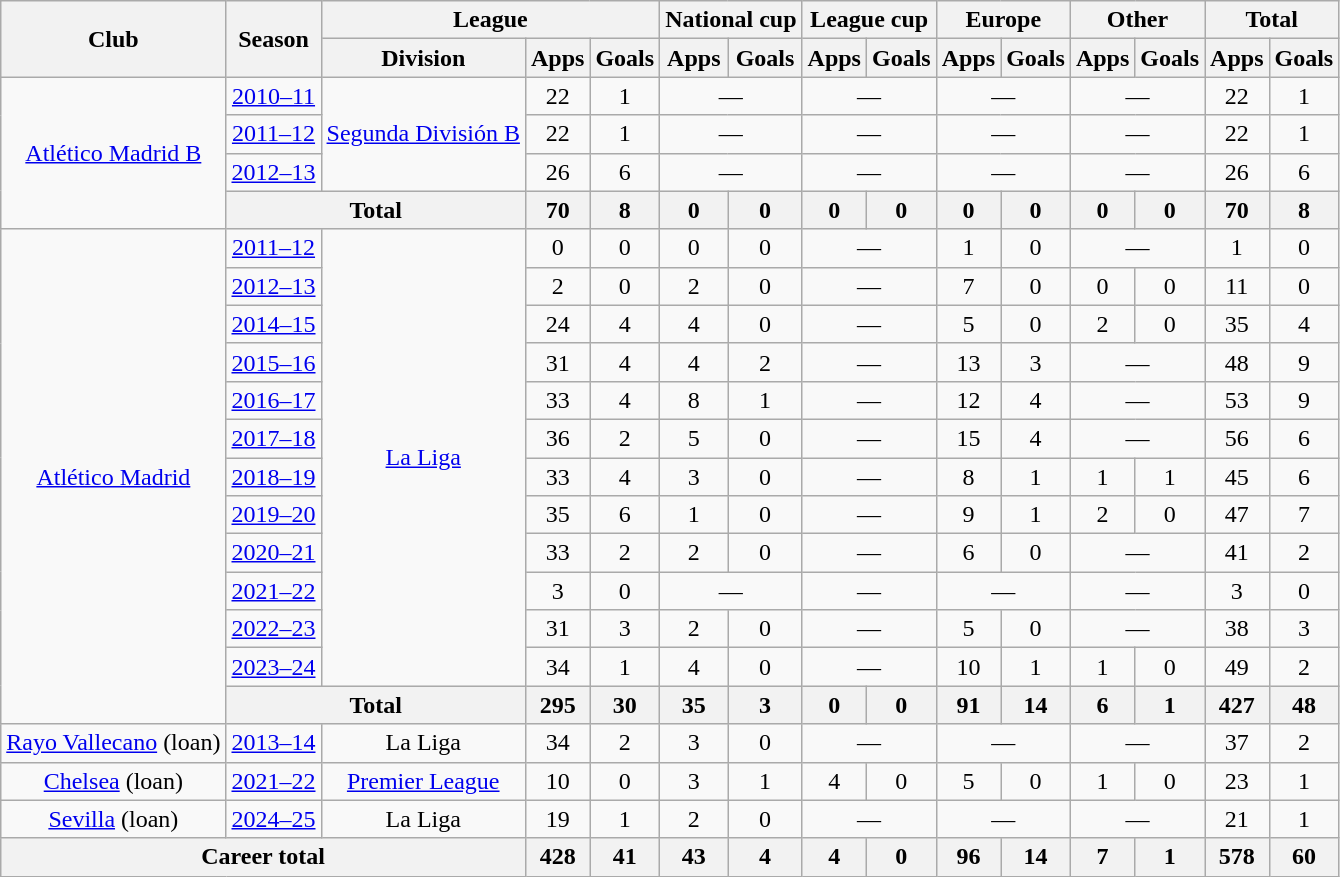<table class="wikitable" style="text-align:center">
<tr>
<th rowspan="2">Club</th>
<th rowspan="2">Season</th>
<th colspan="3">League</th>
<th colspan="2">National cup</th>
<th colspan="2">League cup</th>
<th colspan="2">Europe</th>
<th colspan="2">Other</th>
<th colspan="2">Total</th>
</tr>
<tr>
<th>Division</th>
<th>Apps</th>
<th>Goals</th>
<th>Apps</th>
<th>Goals</th>
<th>Apps</th>
<th>Goals</th>
<th>Apps</th>
<th>Goals</th>
<th>Apps</th>
<th>Goals</th>
<th>Apps</th>
<th>Goals</th>
</tr>
<tr>
<td rowspan="4"><a href='#'>Atlético Madrid B</a></td>
<td><a href='#'>2010–11</a></td>
<td rowspan="3"><a href='#'>Segunda División B</a></td>
<td>22</td>
<td>1</td>
<td colspan="2">—</td>
<td colspan="2">—</td>
<td colspan="2">—</td>
<td colspan="2">—</td>
<td>22</td>
<td>1</td>
</tr>
<tr>
<td><a href='#'>2011–12</a></td>
<td>22</td>
<td>1</td>
<td colspan="2">—</td>
<td colspan="2">—</td>
<td colspan="2">—</td>
<td colspan="2">—</td>
<td>22</td>
<td>1</td>
</tr>
<tr>
<td><a href='#'>2012–13</a></td>
<td>26</td>
<td>6</td>
<td colspan="2">—</td>
<td colspan="2">—</td>
<td colspan="2">—</td>
<td colspan="2">—</td>
<td>26</td>
<td>6</td>
</tr>
<tr>
<th colspan="2">Total</th>
<th>70</th>
<th>8</th>
<th>0</th>
<th>0</th>
<th>0</th>
<th>0</th>
<th>0</th>
<th>0</th>
<th>0</th>
<th>0</th>
<th>70</th>
<th>8</th>
</tr>
<tr>
<td rowspan="13"><a href='#'>Atlético Madrid</a></td>
<td><a href='#'>2011–12</a></td>
<td rowspan="12"><a href='#'>La Liga</a></td>
<td>0</td>
<td>0</td>
<td>0</td>
<td>0</td>
<td colspan="2">—</td>
<td>1</td>
<td>0</td>
<td colspan="2">—</td>
<td>1</td>
<td>0</td>
</tr>
<tr>
<td><a href='#'>2012–13</a></td>
<td>2</td>
<td>0</td>
<td>2</td>
<td>0</td>
<td colspan="2">—</td>
<td>7</td>
<td>0</td>
<td>0</td>
<td>0</td>
<td>11</td>
<td>0</td>
</tr>
<tr>
<td><a href='#'>2014–15</a></td>
<td>24</td>
<td>4</td>
<td>4</td>
<td>0</td>
<td colspan="2">—</td>
<td>5</td>
<td>0</td>
<td>2</td>
<td>0</td>
<td>35</td>
<td>4</td>
</tr>
<tr>
<td><a href='#'>2015–16</a></td>
<td>31</td>
<td>4</td>
<td>4</td>
<td>2</td>
<td colspan="2">—</td>
<td>13</td>
<td>3</td>
<td colspan="2">—</td>
<td>48</td>
<td>9</td>
</tr>
<tr>
<td><a href='#'>2016–17</a></td>
<td>33</td>
<td>4</td>
<td>8</td>
<td>1</td>
<td colspan="2">—</td>
<td>12</td>
<td>4</td>
<td colspan="2">—</td>
<td>53</td>
<td>9</td>
</tr>
<tr>
<td><a href='#'>2017–18</a></td>
<td>36</td>
<td>2</td>
<td>5</td>
<td>0</td>
<td colspan="2">—</td>
<td>15</td>
<td>4</td>
<td colspan="2">—</td>
<td>56</td>
<td>6</td>
</tr>
<tr>
<td><a href='#'>2018–19</a></td>
<td>33</td>
<td>4</td>
<td>3</td>
<td>0</td>
<td colspan="2">—</td>
<td>8</td>
<td>1</td>
<td>1</td>
<td>1</td>
<td>45</td>
<td>6</td>
</tr>
<tr>
<td><a href='#'>2019–20</a></td>
<td>35</td>
<td>6</td>
<td>1</td>
<td>0</td>
<td colspan="2">—</td>
<td>9</td>
<td>1</td>
<td>2</td>
<td>0</td>
<td>47</td>
<td>7</td>
</tr>
<tr>
<td><a href='#'>2020–21</a></td>
<td>33</td>
<td>2</td>
<td>2</td>
<td>0</td>
<td colspan="2">—</td>
<td>6</td>
<td>0</td>
<td colspan="2">—</td>
<td>41</td>
<td>2</td>
</tr>
<tr>
<td><a href='#'>2021–22</a></td>
<td>3</td>
<td>0</td>
<td colspan="2">—</td>
<td colspan="2">—</td>
<td colspan="2">—</td>
<td colspan="2">—</td>
<td>3</td>
<td>0</td>
</tr>
<tr>
<td><a href='#'>2022–23</a></td>
<td>31</td>
<td>3</td>
<td>2</td>
<td>0</td>
<td colspan="2">—</td>
<td>5</td>
<td>0</td>
<td colspan="2">—</td>
<td>38</td>
<td>3</td>
</tr>
<tr>
<td><a href='#'>2023–24</a></td>
<td>34</td>
<td>1</td>
<td>4</td>
<td>0</td>
<td colspan="2">—</td>
<td>10</td>
<td>1</td>
<td>1</td>
<td>0</td>
<td>49</td>
<td>2</td>
</tr>
<tr>
<th colspan="2">Total</th>
<th>295</th>
<th>30</th>
<th>35</th>
<th>3</th>
<th>0</th>
<th>0</th>
<th>91</th>
<th>14</th>
<th>6</th>
<th>1</th>
<th>427</th>
<th>48</th>
</tr>
<tr>
<td><a href='#'>Rayo Vallecano</a> (loan)</td>
<td><a href='#'>2013–14</a></td>
<td>La Liga</td>
<td>34</td>
<td>2</td>
<td>3</td>
<td>0</td>
<td colspan="2">—</td>
<td colspan="2">—</td>
<td colspan="2">—</td>
<td>37</td>
<td>2</td>
</tr>
<tr>
<td><a href='#'>Chelsea</a> (loan)</td>
<td><a href='#'>2021–22</a></td>
<td><a href='#'>Premier League</a></td>
<td>10</td>
<td>0</td>
<td>3</td>
<td>1</td>
<td>4</td>
<td>0</td>
<td>5</td>
<td>0</td>
<td>1</td>
<td>0</td>
<td>23</td>
<td>1</td>
</tr>
<tr>
<td><a href='#'>Sevilla</a> (loan)</td>
<td><a href='#'>2024–25</a></td>
<td>La Liga</td>
<td>19</td>
<td>1</td>
<td>2</td>
<td>0</td>
<td colspan="2">—</td>
<td colspan="2">—</td>
<td colspan="2">—</td>
<td>21</td>
<td>1</td>
</tr>
<tr>
<th colspan="3">Career total</th>
<th>428</th>
<th>41</th>
<th>43</th>
<th>4</th>
<th>4</th>
<th>0</th>
<th>96</th>
<th>14</th>
<th>7</th>
<th>1</th>
<th>578</th>
<th>60</th>
</tr>
</table>
